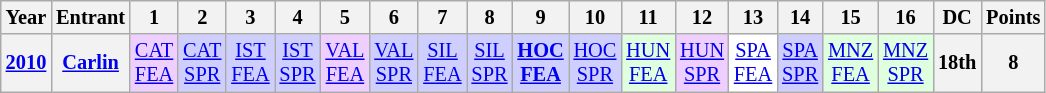<table class="wikitable" style="text-align:center; font-size:85%">
<tr>
<th>Year</th>
<th>Entrant</th>
<th>1</th>
<th>2</th>
<th>3</th>
<th>4</th>
<th>5</th>
<th>6</th>
<th>7</th>
<th>8</th>
<th>9</th>
<th>10</th>
<th>11</th>
<th>12</th>
<th>13</th>
<th>14</th>
<th>15</th>
<th>16</th>
<th>DC</th>
<th>Points</th>
</tr>
<tr>
<th><a href='#'>2010</a></th>
<th><a href='#'>Carlin</a></th>
<td style="background:#EFCFFF;"><a href='#'>CAT<br>FEA</a><br></td>
<td style="background:#CFCFFF;"><a href='#'>CAT<br>SPR</a><br></td>
<td style="background:#CFCFFF;"><a href='#'>IST<br>FEA</a><br></td>
<td style="background:#CFCFFF;"><a href='#'>IST<br>SPR</a><br></td>
<td style="background:#EFCFFF;"><a href='#'>VAL<br>FEA</a><br></td>
<td style="background:#CFCFFF;"><a href='#'>VAL<br>SPR</a><br></td>
<td style="background:#CFCFFF;"><a href='#'>SIL<br>FEA</a><br></td>
<td style="background:#CFCFFF;"><a href='#'>SIL<br>SPR</a><br></td>
<td style="background:#CFCFFF;"><strong><a href='#'>HOC<br>FEA</a></strong><br></td>
<td style="background:#CFCFFF;"><a href='#'>HOC<br>SPR</a><br></td>
<td style="background:#DFFFDF;"><a href='#'>HUN<br>FEA</a><br></td>
<td style="background:#EFCFFF;"><a href='#'>HUN<br>SPR</a><br></td>
<td style="background:#FFFFFF;"><a href='#'>SPA<br>FEA</a><br></td>
<td style="background:#CFCFFF;"><a href='#'>SPA<br>SPR</a><br></td>
<td style="background:#DFFFDF;"><a href='#'>MNZ<br>FEA</a><br></td>
<td style="background:#DFFFDF;"><a href='#'>MNZ<br>SPR</a><br></td>
<th>18th</th>
<th>8</th>
</tr>
</table>
